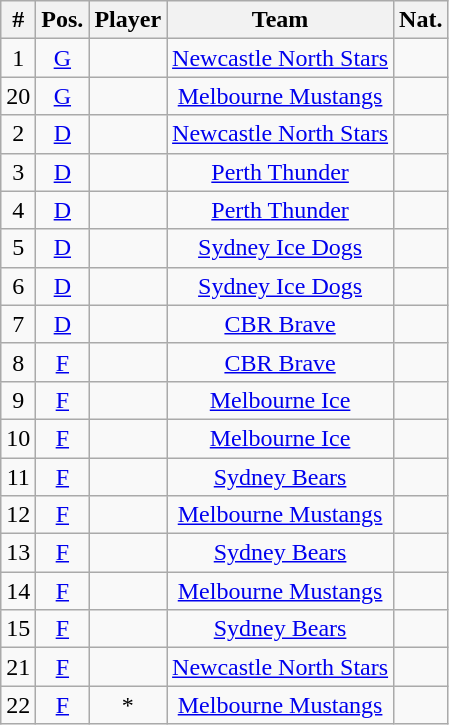<table class="wikitable sortable" style="text-align:center">
<tr>
<th>#</th>
<th>Pos.</th>
<th>Player</th>
<th>Team</th>
<th>Nat.</th>
</tr>
<tr>
<td>1</td>
<td><a href='#'>G</a></td>
<td></td>
<td><a href='#'>Newcastle North Stars</a></td>
<td></td>
</tr>
<tr>
<td>20</td>
<td><a href='#'>G</a></td>
<td></td>
<td><a href='#'>Melbourne Mustangs</a></td>
<td></td>
</tr>
<tr>
<td>2</td>
<td><a href='#'>D</a></td>
<td></td>
<td><a href='#'>Newcastle North Stars</a></td>
<td></td>
</tr>
<tr>
<td>3</td>
<td><a href='#'>D</a></td>
<td></td>
<td><a href='#'>Perth Thunder</a></td>
<td></td>
</tr>
<tr>
<td>4</td>
<td><a href='#'>D</a></td>
<td></td>
<td><a href='#'>Perth Thunder</a></td>
<td></td>
</tr>
<tr>
<td>5</td>
<td><a href='#'>D</a></td>
<td></td>
<td><a href='#'>Sydney Ice Dogs</a></td>
<td></td>
</tr>
<tr>
<td>6</td>
<td><a href='#'>D</a></td>
<td></td>
<td><a href='#'>Sydney Ice Dogs</a></td>
<td></td>
</tr>
<tr>
<td>7</td>
<td><a href='#'>D</a></td>
<td></td>
<td><a href='#'>CBR Brave</a></td>
<td></td>
</tr>
<tr>
<td>8</td>
<td><a href='#'>F</a></td>
<td></td>
<td><a href='#'>CBR Brave</a></td>
<td></td>
</tr>
<tr>
<td>9</td>
<td><a href='#'>F</a></td>
<td></td>
<td><a href='#'>Melbourne Ice</a></td>
<td></td>
</tr>
<tr>
<td>10</td>
<td><a href='#'>F</a></td>
<td></td>
<td><a href='#'>Melbourne Ice</a></td>
<td></td>
</tr>
<tr>
<td>11</td>
<td><a href='#'>F</a></td>
<td></td>
<td><a href='#'>Sydney Bears</a></td>
<td></td>
</tr>
<tr>
<td>12</td>
<td><a href='#'>F</a></td>
<td></td>
<td><a href='#'>Melbourne Mustangs</a></td>
<td></td>
</tr>
<tr>
<td>13</td>
<td><a href='#'>F</a></td>
<td></td>
<td><a href='#'>Sydney Bears</a></td>
<td></td>
</tr>
<tr>
<td>14</td>
<td><a href='#'>F</a></td>
<td></td>
<td><a href='#'>Melbourne Mustangs</a></td>
<td></td>
</tr>
<tr>
<td>15</td>
<td><a href='#'>F</a></td>
<td></td>
<td><a href='#'>Sydney Bears</a></td>
<td></td>
</tr>
<tr>
<td>21</td>
<td><a href='#'>F</a></td>
<td></td>
<td><a href='#'>Newcastle North Stars</a></td>
<td></td>
</tr>
<tr>
<td>22</td>
<td><a href='#'>F</a></td>
<td>*</td>
<td><a href='#'>Melbourne Mustangs</a></td>
<td></td>
</tr>
</table>
